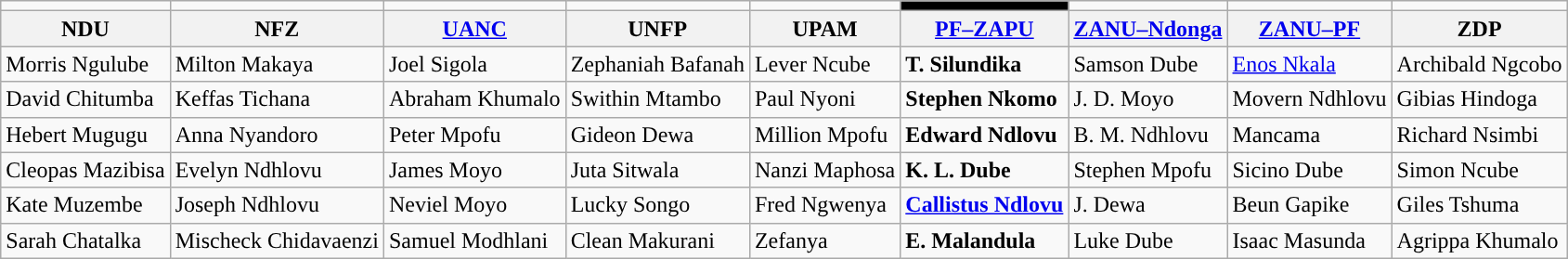<table class="wikitable">
<tr>
<td></td>
<td></td>
<td style="background-color: "></td>
<td style="background-color: "></td>
<td></td>
<td style="background-color:#000000"></td>
<td></td>
<td style="background-color: "></td>
<td></td>
</tr>
<tr>
<th>NDU</th>
<th>NFZ</th>
<th><a href='#'>UANC</a></th>
<th>UNFP</th>
<th>UPAM</th>
<th><a href='#'>PF–ZAPU</a></th>
<th><a href='#'>ZANU–Ndonga</a></th>
<th><a href='#'>ZANU–PF</a></th>
<th>ZDP</th>
</tr>
<tr>
<td>Morris Ngulube</td>
<td>Milton Makaya</td>
<td>Joel Sigola</td>
<td>Zephaniah Bafanah</td>
<td>Lever Ncube</td>
<td><strong>T. Silundika</strong></td>
<td>Samson Dube</td>
<td><a href='#'>Enos Nkala</a></td>
<td>Archibald Ngcobo</td>
</tr>
<tr>
<td>David Chitumba</td>
<td>Keffas Tichana</td>
<td>Abraham Khumalo</td>
<td>Swithin Mtambo</td>
<td>Paul Nyoni</td>
<td><strong>Stephen Nkomo</strong></td>
<td>J. D. Moyo</td>
<td>Movern Ndhlovu</td>
<td>Gibias Hindoga</td>
</tr>
<tr>
<td>Hebert Mugugu</td>
<td>Anna Nyandoro</td>
<td>Peter Mpofu</td>
<td>Gideon Dewa</td>
<td>Million Mpofu</td>
<td><strong>Edward Ndlovu</strong></td>
<td>B. M. Ndhlovu</td>
<td>Mancama</td>
<td>Richard Nsimbi</td>
</tr>
<tr>
<td>Cleopas Mazibisa</td>
<td>Evelyn Ndhlovu</td>
<td>James Moyo</td>
<td>Juta Sitwala</td>
<td>Nanzi Maphosa</td>
<td><strong>K. L. Dube</strong></td>
<td>Stephen Mpofu</td>
<td>Sicino Dube</td>
<td>Simon Ncube</td>
</tr>
<tr>
<td>Kate Muzembe</td>
<td>Joseph Ndhlovu</td>
<td>Neviel Moyo</td>
<td>Lucky Songo</td>
<td>Fred Ngwenya</td>
<td><strong><a href='#'>Callistus Ndlovu</a></strong></td>
<td>J. Dewa</td>
<td>Beun Gapike</td>
<td>Giles Tshuma</td>
</tr>
<tr>
<td>Sarah Chatalka</td>
<td>Mischeck Chidavaenzi</td>
<td>Samuel Modhlani</td>
<td>Clean Makurani</td>
<td>Zefanya</td>
<td><strong>E. Malandula</strong></td>
<td>Luke Dube</td>
<td>Isaac Masunda</td>
<td>Agrippa Khumalo</td>
</tr>
</table>
